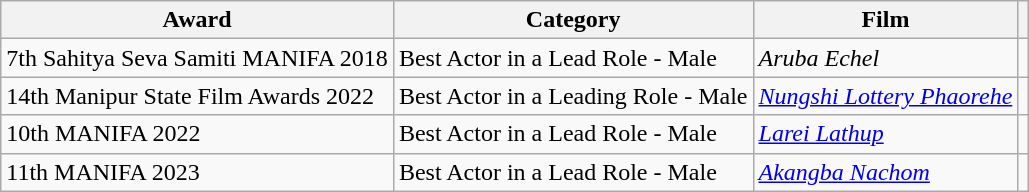<table class="wikitable sortable">
<tr>
<th>Award</th>
<th>Category</th>
<th>Film</th>
<th></th>
</tr>
<tr>
<td>7th Sahitya Seva Samiti MANIFA 2018</td>
<td>Best Actor in a Lead Role - Male</td>
<td><em>Aruba Echel</em></td>
<td></td>
</tr>
<tr>
<td>14th Manipur State Film Awards 2022</td>
<td>Best Actor in a Leading Role - Male</td>
<td><em><a href='#'>Nungshi Lottery Phaorehe</a></em></td>
<td></td>
</tr>
<tr>
<td>10th MANIFA 2022</td>
<td>Best Actor in a Lead Role - Male</td>
<td><em><a href='#'>Larei Lathup</a></em></td>
<td></td>
</tr>
<tr>
<td>11th MANIFA 2023</td>
<td>Best Actor in a Lead Role - Male</td>
<td><em><a href='#'>Akangba Nachom</a></em></td>
<td></td>
</tr>
</table>
